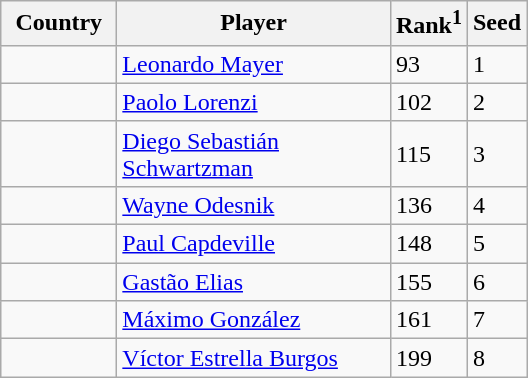<table class="sortable wikitable">
<tr>
<th width="70">Country</th>
<th width="175">Player</th>
<th>Rank<sup>1</sup></th>
<th>Seed</th>
</tr>
<tr>
<td></td>
<td><a href='#'>Leonardo Mayer</a></td>
<td>93</td>
<td>1</td>
</tr>
<tr>
<td></td>
<td><a href='#'>Paolo Lorenzi</a></td>
<td>102</td>
<td>2</td>
</tr>
<tr>
<td></td>
<td><a href='#'>Diego Sebastián Schwartzman</a></td>
<td>115</td>
<td>3</td>
</tr>
<tr>
<td></td>
<td><a href='#'>Wayne Odesnik</a></td>
<td>136</td>
<td>4</td>
</tr>
<tr>
<td></td>
<td><a href='#'>Paul Capdeville</a></td>
<td>148</td>
<td>5</td>
</tr>
<tr>
<td></td>
<td><a href='#'>Gastão Elias</a></td>
<td>155</td>
<td>6</td>
</tr>
<tr>
<td></td>
<td><a href='#'>Máximo González</a></td>
<td>161</td>
<td>7</td>
</tr>
<tr>
<td></td>
<td><a href='#'>Víctor Estrella Burgos</a></td>
<td>199</td>
<td>8</td>
</tr>
</table>
